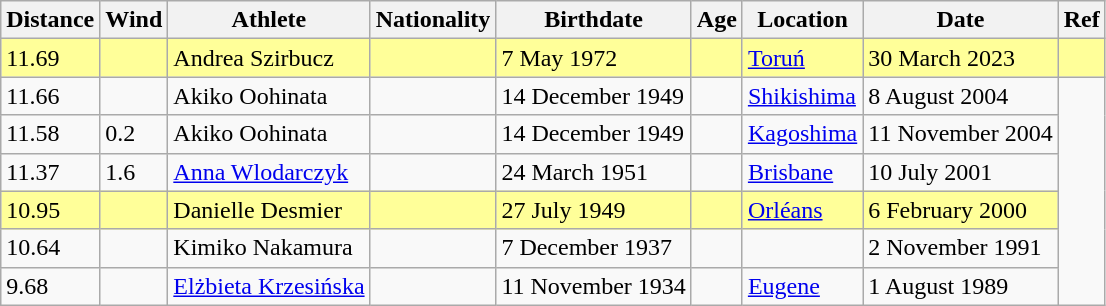<table class="wikitable">
<tr>
<th>Distance</th>
<th>Wind</th>
<th>Athlete</th>
<th>Nationality</th>
<th>Birthdate</th>
<th>Age</th>
<th>Location</th>
<th>Date</th>
<th>Ref</th>
</tr>
<tr style="background:#ff9;">
<td>11.69 </td>
<td></td>
<td>Andrea Szirbucz</td>
<td></td>
<td>7 May 1972</td>
<td></td>
<td><a href='#'>Toruń</a></td>
<td>30 March 2023</td>
<td></td>
</tr>
<tr>
<td>11.66</td>
<td></td>
<td>Akiko Oohinata</td>
<td></td>
<td>14 December 1949</td>
<td></td>
<td><a href='#'>Shikishima</a></td>
<td>8 August 2004</td>
</tr>
<tr>
<td>11.58</td>
<td>0.2</td>
<td>Akiko Oohinata</td>
<td></td>
<td>14 December 1949</td>
<td></td>
<td><a href='#'>Kagoshima</a></td>
<td>11 November 2004</td>
</tr>
<tr>
<td>11.37</td>
<td>1.6</td>
<td><a href='#'>Anna Wlodarczyk</a></td>
<td></td>
<td>24 March 1951</td>
<td></td>
<td><a href='#'>Brisbane</a></td>
<td>10 July 2001</td>
</tr>
<tr style="background:#ff9;">
<td>10.95 </td>
<td></td>
<td>Danielle Desmier</td>
<td></td>
<td>27 July 1949</td>
<td></td>
<td><a href='#'>Orléans</a></td>
<td>6 February 2000</td>
</tr>
<tr>
<td>10.64</td>
<td></td>
<td>Kimiko Nakamura</td>
<td></td>
<td>7 December 1937</td>
<td></td>
<td></td>
<td>2 November 1991</td>
</tr>
<tr>
<td>9.68</td>
<td></td>
<td><a href='#'>Elżbieta Krzesińska</a></td>
<td></td>
<td>11 November 1934</td>
<td></td>
<td><a href='#'>Eugene</a></td>
<td>1 August 1989</td>
</tr>
</table>
